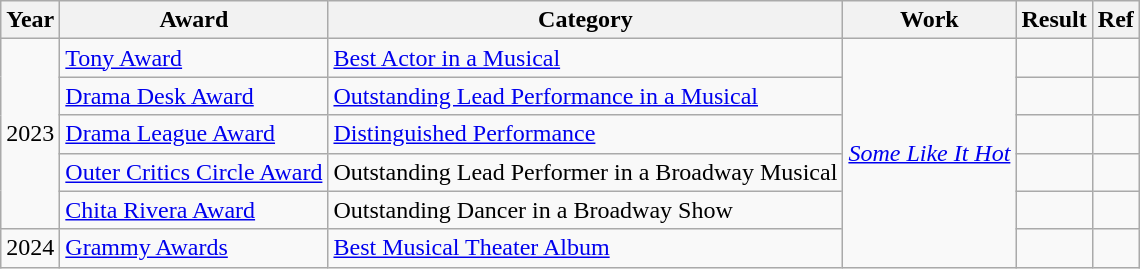<table class="wikitable">
<tr>
<th>Year</th>
<th>Award</th>
<th>Category</th>
<th>Work</th>
<th>Result</th>
<th>Ref</th>
</tr>
<tr>
<td rowspan="5">2023</td>
<td><a href='#'>Tony Award</a></td>
<td><a href='#'>Best Actor in a Musical</a></td>
<td rowspan="6"><a href='#'><em>Some Like It Hot</em></a></td>
<td></td>
<td></td>
</tr>
<tr>
<td><a href='#'>Drama Desk Award</a></td>
<td><a href='#'>Outstanding Lead Performance in a Musical</a></td>
<td></td>
<td></td>
</tr>
<tr>
<td><a href='#'>Drama League Award</a></td>
<td><a href='#'>Distinguished Performance</a></td>
<td></td>
<td></td>
</tr>
<tr>
<td><a href='#'>Outer Critics Circle Award</a></td>
<td>Outstanding Lead Performer in a Broadway Musical</td>
<td></td>
<td></td>
</tr>
<tr>
<td><a href='#'>Chita Rivera Award</a></td>
<td>Outstanding Dancer in a Broadway Show</td>
<td></td>
<td></td>
</tr>
<tr>
<td>2024</td>
<td><a href='#'>Grammy Awards</a></td>
<td><a href='#'>Best Musical Theater Album</a></td>
<td></td>
<td></td>
</tr>
</table>
